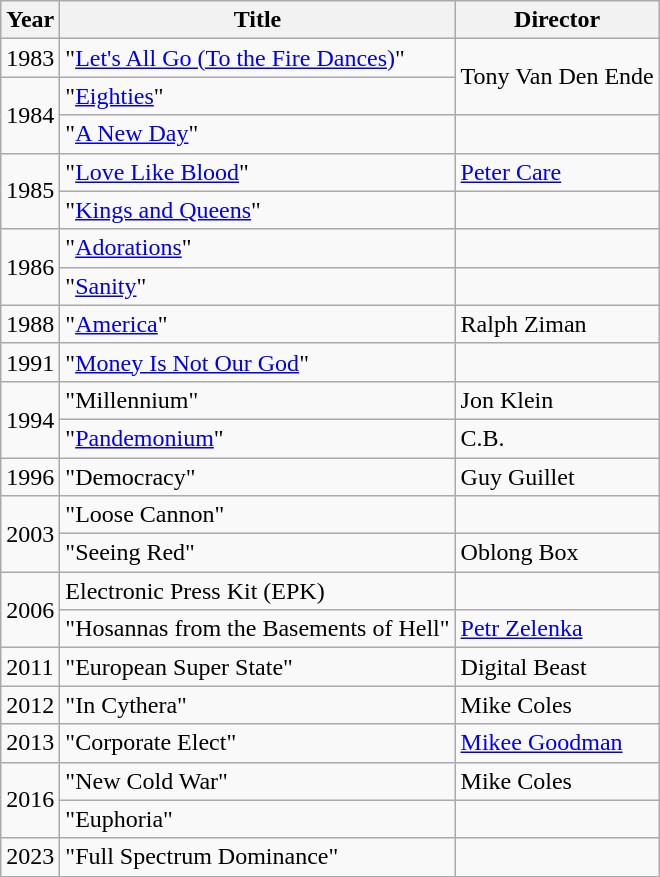<table class="wikitable">
<tr>
<th>Year</th>
<th>Title</th>
<th>Director</th>
</tr>
<tr>
<td>1983</td>
<td>"<a href='#'>Let's All Go (To the Fire Dances)</a>"</td>
<td rowspan=2>Tony Van Den Ende</td>
</tr>
<tr>
<td rowspan="2">1984</td>
<td>"<a href='#'>Eighties</a>"</td>
</tr>
<tr>
<td>"<a href='#'>A New Day</a>"</td>
<td></td>
</tr>
<tr>
<td rowspan="2">1985</td>
<td>"<a href='#'>Love Like Blood</a>"</td>
<td><a href='#'>Peter Care</a></td>
</tr>
<tr>
<td>"<a href='#'>Kings and Queens</a>"</td>
<td></td>
</tr>
<tr>
<td rowspan="2">1986</td>
<td>"<a href='#'>Adorations</a>"</td>
<td></td>
</tr>
<tr>
<td>"<a href='#'>Sanity</a>"</td>
<td></td>
</tr>
<tr>
<td>1988</td>
<td>"<a href='#'>America</a>"</td>
<td>Ralph Ziman</td>
</tr>
<tr>
<td>1991</td>
<td>"<a href='#'>Money Is Not Our God</a>"</td>
<td></td>
</tr>
<tr>
<td rowspan="2">1994</td>
<td>"Millennium"</td>
<td>Jon Klein</td>
</tr>
<tr>
<td>"<a href='#'>Pandemonium</a>"</td>
<td>C.B.</td>
</tr>
<tr>
<td>1996</td>
<td>"Democracy"</td>
<td>Guy Guillet</td>
</tr>
<tr>
<td rowspan="2">2003</td>
<td>"Loose Cannon"</td>
<td></td>
</tr>
<tr>
<td>"Seeing Red"</td>
<td>Oblong Box</td>
</tr>
<tr>
<td rowspan="2">2006</td>
<td>Electronic Press Kit (EPK)</td>
<td></td>
</tr>
<tr>
<td>"Hosannas from the Basements of Hell"</td>
<td><a href='#'>Petr Zelenka</a></td>
</tr>
<tr>
<td>2011</td>
<td>"European Super State"</td>
<td>Digital Beast</td>
</tr>
<tr>
<td>2012</td>
<td>"In Cythera"</td>
<td>Mike Coles</td>
</tr>
<tr>
<td>2013</td>
<td>"Corporate Elect"</td>
<td><a href='#'>Mikee Goodman</a></td>
</tr>
<tr>
<td rowspan="2">2016</td>
<td>"New Cold War"</td>
<td>Mike Coles</td>
</tr>
<tr>
<td>"Euphoria"</td>
<td></td>
</tr>
<tr>
<td>2023</td>
<td>"Full Spectrum Dominance"</td>
<td></td>
</tr>
<tr>
</tr>
</table>
